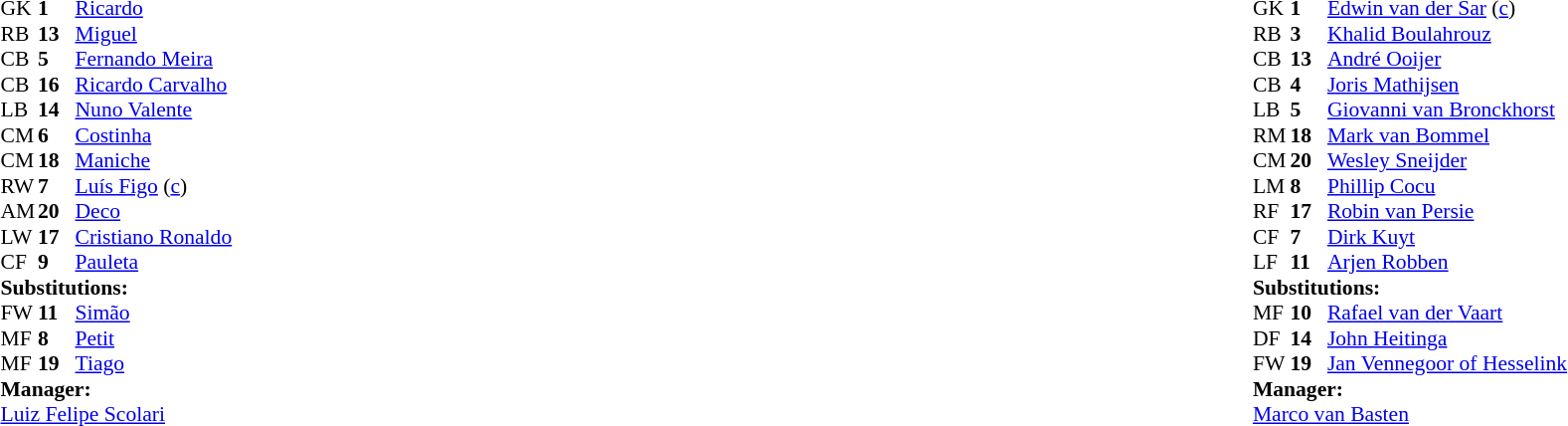<table width="100%">
<tr>
<td valign="top" width="40%"><br><table style="font-size: 90%" cellspacing="0" cellpadding="0">
<tr>
<th width="25"></th>
<th width="25"></th>
</tr>
<tr>
<td>GK</td>
<td><strong>1</strong></td>
<td><a href='#'>Ricardo</a></td>
<td></td>
</tr>
<tr>
<td>RB</td>
<td><strong>13</strong></td>
<td><a href='#'>Miguel</a></td>
</tr>
<tr>
<td>CB</td>
<td><strong>5</strong></td>
<td><a href='#'>Fernando Meira</a></td>
</tr>
<tr>
<td>CB</td>
<td><strong>16</strong></td>
<td><a href='#'>Ricardo Carvalho</a></td>
</tr>
<tr>
<td>LB</td>
<td><strong>14</strong></td>
<td><a href='#'>Nuno Valente</a></td>
<td></td>
</tr>
<tr>
<td>CM</td>
<td><strong>6</strong></td>
<td><a href='#'>Costinha</a></td>
<td></td>
</tr>
<tr>
<td>CM</td>
<td><strong>18</strong></td>
<td><a href='#'>Maniche</a></td>
<td></td>
</tr>
<tr>
<td>RW</td>
<td><strong>7</strong></td>
<td><a href='#'>Luís Figo</a> (<a href='#'>c</a>)</td>
<td></td>
<td></td>
</tr>
<tr>
<td>AM</td>
<td><strong>20</strong></td>
<td><a href='#'>Deco</a></td>
<td></td>
</tr>
<tr>
<td>LW</td>
<td><strong>17</strong></td>
<td><a href='#'>Cristiano Ronaldo</a></td>
<td></td>
<td></td>
</tr>
<tr>
<td>CF</td>
<td><strong>9</strong></td>
<td><a href='#'>Pauleta</a></td>
<td></td>
<td></td>
</tr>
<tr>
<td colspan=3><strong>Substitutions:</strong></td>
</tr>
<tr>
<td>FW</td>
<td><strong>11</strong></td>
<td><a href='#'>Simão</a></td>
<td></td>
<td></td>
</tr>
<tr>
<td>MF</td>
<td><strong>8</strong></td>
<td><a href='#'>Petit</a></td>
<td></td>
<td></td>
</tr>
<tr>
<td>MF</td>
<td><strong>19</strong></td>
<td><a href='#'>Tiago</a></td>
<td></td>
<td></td>
</tr>
<tr>
<td colspan=3><strong>Manager:</strong></td>
</tr>
<tr>
<td colspan="4"> <a href='#'>Luiz Felipe Scolari</a></td>
</tr>
</table>
</td>
<td valign="top"></td>
<td valign="top" width="50%"><br><table style="font-size: 90%" cellspacing="0" cellpadding="0" align="center">
<tr>
<th width="25"></th>
<th width="25"></th>
</tr>
<tr>
<td>GK</td>
<td><strong>1</strong></td>
<td><a href='#'>Edwin van der Sar</a> (<a href='#'>c</a>)</td>
</tr>
<tr>
<td>RB</td>
<td><strong>3</strong></td>
<td><a href='#'>Khalid Boulahrouz</a></td>
<td></td>
</tr>
<tr>
<td>CB</td>
<td><strong>13</strong></td>
<td><a href='#'>André Ooijer</a></td>
</tr>
<tr>
<td>CB</td>
<td><strong>4</strong></td>
<td><a href='#'>Joris Mathijsen</a></td>
<td></td>
<td></td>
</tr>
<tr>
<td>LB</td>
<td><strong>5</strong></td>
<td><a href='#'>Giovanni van Bronckhorst</a></td>
<td></td>
</tr>
<tr>
<td>RM</td>
<td><strong>18</strong></td>
<td><a href='#'>Mark van Bommel</a></td>
<td></td>
<td></td>
</tr>
<tr>
<td>CM</td>
<td><strong>20</strong></td>
<td><a href='#'>Wesley Sneijder</a></td>
<td></td>
</tr>
<tr>
<td>LM</td>
<td><strong>8</strong></td>
<td><a href='#'>Phillip Cocu</a></td>
<td></td>
<td></td>
</tr>
<tr>
<td>RF</td>
<td><strong>17</strong></td>
<td><a href='#'>Robin van Persie</a></td>
</tr>
<tr>
<td>CF</td>
<td><strong>7</strong></td>
<td><a href='#'>Dirk Kuyt</a></td>
</tr>
<tr>
<td>LF</td>
<td><strong>11</strong></td>
<td><a href='#'>Arjen Robben</a></td>
</tr>
<tr>
<td colspan=3><strong>Substitutions:</strong></td>
</tr>
<tr>
<td>MF</td>
<td><strong>10</strong></td>
<td><a href='#'>Rafael van der Vaart</a></td>
<td></td>
<td></td>
</tr>
<tr>
<td>DF</td>
<td><strong>14</strong></td>
<td><a href='#'>John Heitinga</a></td>
<td></td>
<td></td>
</tr>
<tr>
<td>FW</td>
<td><strong>19</strong></td>
<td><a href='#'>Jan Vennegoor of Hesselink</a></td>
<td></td>
<td></td>
</tr>
<tr>
<td colspan=3><strong>Manager:</strong></td>
</tr>
<tr>
<td colspan="4"><a href='#'>Marco van Basten</a></td>
</tr>
</table>
</td>
</tr>
</table>
